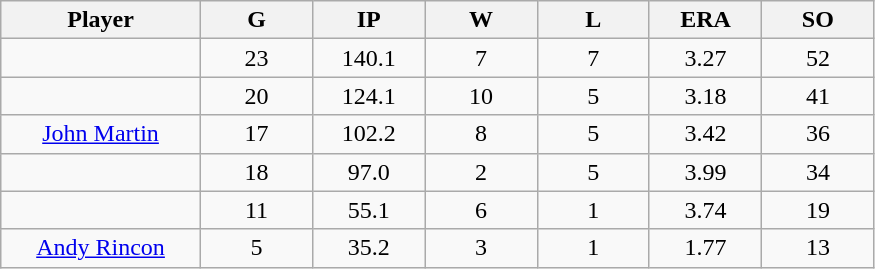<table class="wikitable sortable">
<tr>
<th bgcolor="#DDDDFF" width="16%">Player</th>
<th bgcolor="#DDDDFF" width="9%">G</th>
<th bgcolor="#DDDDFF" width="9%">IP</th>
<th bgcolor="#DDDDFF" width="9%">W</th>
<th bgcolor="#DDDDFF" width="9%">L</th>
<th bgcolor="#DDDDFF" width="9%">ERA</th>
<th bgcolor="#DDDDFF" width="9%">SO</th>
</tr>
<tr align="center">
<td></td>
<td>23</td>
<td>140.1</td>
<td>7</td>
<td>7</td>
<td>3.27</td>
<td>52</td>
</tr>
<tr align="center">
<td></td>
<td>20</td>
<td>124.1</td>
<td>10</td>
<td>5</td>
<td>3.18</td>
<td>41</td>
</tr>
<tr align="center">
<td><a href='#'>John Martin</a></td>
<td>17</td>
<td>102.2</td>
<td>8</td>
<td>5</td>
<td>3.42</td>
<td>36</td>
</tr>
<tr align=center>
<td></td>
<td>18</td>
<td>97.0</td>
<td>2</td>
<td>5</td>
<td>3.99</td>
<td>34</td>
</tr>
<tr align="center">
<td></td>
<td>11</td>
<td>55.1</td>
<td>6</td>
<td>1</td>
<td>3.74</td>
<td>19</td>
</tr>
<tr align="center">
<td><a href='#'>Andy Rincon</a></td>
<td>5</td>
<td>35.2</td>
<td>3</td>
<td>1</td>
<td>1.77</td>
<td>13</td>
</tr>
</table>
